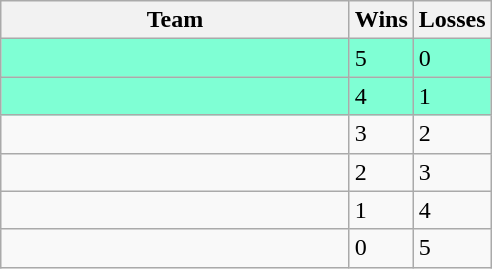<table class="wikitable">
<tr>
<th width=225>Team</th>
<th>Wins</th>
<th>Losses</th>
</tr>
<tr style="background:#7FFFD4">
<td></td>
<td>5</td>
<td>0</td>
</tr>
<tr style="background:#7FFFD4 ">
<td></td>
<td>4</td>
<td>1</td>
</tr>
<tr>
<td></td>
<td>3</td>
<td>2</td>
</tr>
<tr>
<td></td>
<td>2</td>
<td>3</td>
</tr>
<tr>
<td></td>
<td>1</td>
<td>4</td>
</tr>
<tr>
<td></td>
<td>0</td>
<td>5</td>
</tr>
</table>
